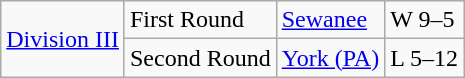<table class="wikitable">
<tr>
<td rowspan="5"><a href='#'>Division III</a></td>
<td>First Round</td>
<td><a href='#'>Sewanee</a></td>
<td>W 9–5</td>
</tr>
<tr>
<td>Second Round</td>
<td><a href='#'>York (PA)</a></td>
<td>L 5–12</td>
</tr>
</table>
